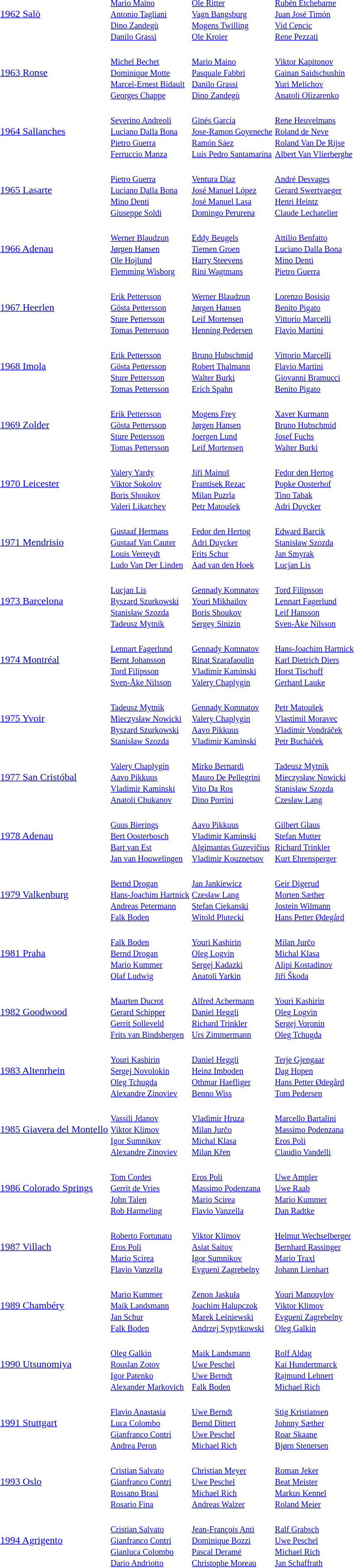<table>
<tr>
<td><a href='#'>1962 Salò</a></td>
<td><br><small><a href='#'>Mario Maino</a><br> <a href='#'>Antonio Tagliani</a><br> <a href='#'>Dino Zandegù</a><br> <a href='#'>Danilo Grassi</a></small></td>
<td> <br><small> <a href='#'>Ole Ritter</a><br> <a href='#'>Vagn Bangsburg</a><br> <a href='#'>Mogens Twilling</a><br> <a href='#'>Ole Kroier</a></small></td>
<td> <br><small> <a href='#'>Rubén Etchebarne</a><br> <a href='#'>Juan José Timón</a><br> <a href='#'>Vid Cencic</a><br> <a href='#'>Rene Pezzati</a></small></td>
</tr>
<tr>
<td><a href='#'>1963 Ronse</a></td>
<td> <br><small> <a href='#'>Michel Bechet</a><br> <a href='#'>Dominique Motte</a><br> <a href='#'>Marcel-Ernest Bidault</a><br> <a href='#'>Georges Chappe</a> </small></td>
<td><br> <small><a href='#'>Mario Maino</a><br> <a href='#'>Pasquale Fabbri</a><br> <a href='#'>Danilo Grassi</a><br> <a href='#'>Dino Zandegù</a></small></td>
<td><br> <small><a href='#'>Viktor Kapitonov</a><br> <a href='#'>Gainan Saidschushin</a><br> <a href='#'>Yuri Melichov</a><br> <a href='#'>Anatoli Olizarenko</a></small></td>
</tr>
<tr>
<td><a href='#'>1964 Sallanches</a></td>
<td><br> <small><a href='#'>Severino Andreoli</a><br> <a href='#'>Luciano Dalla Bona</a><br> <a href='#'>Pietro Guerra</a><br> <a href='#'>Ferruccio Manza</a></small></td>
<td> <br><small> <a href='#'>Ginés García</a><br> <a href='#'>Jose-Ramon Goyeneche</a><br> <a href='#'>Ramón Sáez</a><br> <a href='#'>Luis Pedro Santamarina</a></small></td>
<td><br><small> <a href='#'>Rene Heuvelmans</a><br> <a href='#'>Roland de Neve</a><br> <a href='#'>Roland Van De Rijse</a><br> <a href='#'>Albert Van Vlierberghe</a></small></td>
</tr>
<tr>
<td><a href='#'>1965 Lasarte</a></td>
<td><br><small> <a href='#'>Pietro Guerra</a><br> <a href='#'>Luciano Dalla Bona</a><br> <a href='#'>Mino Denti</a><br> <a href='#'>Giuseppe Soldi</a></small></td>
<td><br><small> <a href='#'>Ventura Díaz</a><br> <a href='#'>José Manuel López</a><br> <a href='#'>José Manuel Lasa</a><br> <a href='#'>Domingo Perurena</a></small></td>
<td><br><small> <a href='#'>André Desvages</a><br> <a href='#'>Gerard Swertvaeger</a><br> <a href='#'>Henri Heintz</a><br> <a href='#'>Claude Lechatelier</a></small></td>
</tr>
<tr>
<td><a href='#'>1966 Adenau</a></td>
<td><br><small> <a href='#'>Werner Blaudzun</a><br> <a href='#'>Jørgen Hansen</a><br> <a href='#'>Ole Hojlund</a><br> <a href='#'>Flemming Wisborg</a></small></td>
<td><br><small> <a href='#'>Eddy Beugels</a><br> <a href='#'>Tiemen Groen</a><br> <a href='#'>Harry Steevens</a><br> <a href='#'>Rini Wagtmans</a></small></td>
<td><br><small> <a href='#'>Attilio Benfatto</a><br> <a href='#'>Luciano Dalla Bona</a><br> <a href='#'>Mino Denti</a><br> <a href='#'>Pietro Guerra</a></small></td>
</tr>
<tr>
<td><a href='#'>1967 Heerlen</a></td>
<td><br><small> <a href='#'>Erik Pettersson</a><br> <a href='#'>Gösta Pettersson</a><br> <a href='#'>Sture Pettersson</a><br> <a href='#'>Tomas Pettersson</a></small></td>
<td><br><small> <a href='#'>Werner Blaudzun</a><br> <a href='#'>Jørgen Hansen</a><br> <a href='#'>Leif Mortensen</a><br> <a href='#'>Henning Pedersen</a></small></td>
<td><br><small> <a href='#'>Lorenzo Bosisio</a><br> <a href='#'>Benito Pigato</a><br> <a href='#'>Vittorio Marcelli</a><br> <a href='#'>Flavio Martini</a></small></td>
</tr>
<tr>
<td><a href='#'>1968 Imola</a></td>
<td><br><small> <a href='#'>Erik Pettersson</a><br> <a href='#'>Gösta Pettersson</a><br> <a href='#'>Sture Pettersson</a><br> <a href='#'>Tomas Pettersson</a></small></td>
<td><br><small> <a href='#'>Bruno Hubschmid</a><br> <a href='#'>Robert Thalmann</a><br> <a href='#'>Walter Burki</a><br> <a href='#'>Erich Spahn</a></small></td>
<td><br><small> <a href='#'>Vittorio Marcelli</a><br> <a href='#'>Flavio Martini</a><br> <a href='#'>Giovanni Bramucci</a><br> <a href='#'>Benito Pigato</a></small></td>
</tr>
<tr>
<td><a href='#'>1969 Zolder</a></td>
<td><br><small>  <a href='#'>Erik Pettersson</a><br> <a href='#'>Gösta Pettersson</a><br> <a href='#'>Sture Pettersson</a><br> <a href='#'>Tomas Pettersson</a></small></td>
<td><br><small>   <a href='#'>Mogens Frey</a><br> <a href='#'>Jørgen Hansen</a><br> <a href='#'>Joergen Lund</a><br> <a href='#'>Leif Mortensen</a></small></td>
<td><br><small>  <a href='#'>Xaver Kurmann</a><br> <a href='#'>Bruno Hubschmid</a><br> <a href='#'>Josef Fuchs</a><br> <a href='#'>Walter Burki</a></small></td>
</tr>
<tr>
<td><a href='#'>1970 Leicester</a></td>
<td><br><small>  <a href='#'>Valery Yardy</a><br> <a href='#'>Viktor Sokolov</a><br> <a href='#'>Boris Shoukov</a><br> <a href='#'>Valeri Likatchev</a></small></td>
<td><br><small>  <a href='#'>Jiří Mainuš</a><br> <a href='#'>Frantisek Rezac</a><br> <a href='#'>Milan Puzrla</a><br> <a href='#'>Petr Matoušek</a></small></td>
<td><br><small>  <a href='#'>Fedor den Hertog</a><br> <a href='#'>Popke Oosterhof</a><br> <a href='#'>Tino Tabak</a><br> <a href='#'>Adri Duycker</a></small></td>
</tr>
<tr>
<td><a href='#'>1971 Mendrisio</a></td>
<td><br><small>  <a href='#'>Gustaaf Hermans</a><br> <a href='#'>Gustaaf Van Cauter</a><br> <a href='#'>Louis Verreydt</a><br> <a href='#'>Ludo Van Der Linden</a></small></td>
<td><br><small>  <a href='#'>Fedor den Hertog</a><br> <a href='#'>Adri Duycker</a><br> <a href='#'>Frits Schur</a><br> <a href='#'>Aad van den Hoek</a></small></td>
<td><br><small>  <a href='#'>Edward Barcik</a><br> <a href='#'>Stanisław Szozda</a><br> <a href='#'>Jan Smyrak</a><br> <a href='#'>Lucjan Lis</a></small></td>
</tr>
<tr>
<td><a href='#'>1973 Barcelona</a></td>
<td><br><small>  <a href='#'>Lucjan Lis</a><br> <a href='#'>Ryszard Szurkowski</a><br> <a href='#'>Stanisław Szozda</a><br> <a href='#'>Tadeusz Mytnik</a></small></td>
<td><br><small>  <a href='#'>Gennady Komnatov</a><br> <a href='#'>Youri Mikhailov</a><br> <a href='#'>Boris Shoukov</a><br> <a href='#'>Sergey Sinizin</a></small></td>
<td><br><small>  <a href='#'>Tord Filipsson</a><br> <a href='#'>Lennart Fagerlund</a><br> <a href='#'>Leif Hansson</a><br> <a href='#'>Sven-Åke Nilsson</a></small></td>
</tr>
<tr>
<td><a href='#'>1974 Montréal</a></td>
<td><br><small>  <a href='#'>Lennart Fagerlund</a><br> <a href='#'>Bernt Johansson</a><br> <a href='#'>Tord Filipsson</a><br> <a href='#'>Sven-Åke Nilsson</a></small></td>
<td><br><small>  <a href='#'>Gennady Komnatov</a><br> <a href='#'>Rinat Szarafaoulin</a><br> <a href='#'>Vladimir Kaminski</a><br> <a href='#'>Valery Chaplygin</a></small></td>
<td><br><small>  <a href='#'>Hans-Joachim Hartnick</a><br> <a href='#'>Karl Dietrich Diers</a><br> <a href='#'>Horst Tischoff</a><br> <a href='#'>Gerhard Lauke</a></small></td>
</tr>
<tr>
<td><a href='#'>1975 Yvoir</a></td>
<td><br><small> <a href='#'>Tadeusz Mytnik</a><br> <a href='#'>Mieczysław Nowicki</a><br> <a href='#'>Ryszard Szurkowski</a><br> <a href='#'>Stanisław Szozda</a></small></td>
<td><br><small> <a href='#'>Gennady Komnatov</a><br> <a href='#'>Valery Chaplygin</a><br> <a href='#'>Aavo Pikkuus</a><br> <a href='#'>Vladimir Kaminski</a></small></td>
<td><br><small> <a href='#'>Petr Matoušek</a><br> <a href='#'>Vlastimil Moravec</a><br> <a href='#'>Vladimír Vondráček</a><br> <a href='#'>Petr Bucháček</a></small></td>
</tr>
<tr>
<td><a href='#'>1977 San Cristóbal</a></td>
<td><br><small> <a href='#'>Valery Chaplygin</a><br> <a href='#'>Aavo Pikkuus</a><br> <a href='#'>Vladimir Kaminski</a><br> <a href='#'>Anatoli Chukanov</a></small></td>
<td><br><small> <a href='#'>Mirko Bernardi</a><br> <a href='#'>Mauro De Pellegrini</a><br> <a href='#'>Vito Da Ros</a><br> <a href='#'>Dino Porrini</a></small></td>
<td><br><small> <a href='#'>Tadeusz Mytnik</a><br> <a href='#'>Mieczysław Nowicki</a><br> <a href='#'>Stanisław Szozda</a><br> <a href='#'>Czesław Lang</a></small></td>
</tr>
<tr>
<td><a href='#'>1978 Adenau</a></td>
<td><br><small> <a href='#'>Guus Bierings</a><br> <a href='#'>Bert Oosterbosch</a><br> <a href='#'>Bart van Est</a><br> <a href='#'>Jan van Houwelingen</a></small></td>
<td><br><small> <a href='#'>Aavo Pikkuus</a><br> <a href='#'>Vladimir Kaminski</a><br> <a href='#'>Algimantas Guzevičius</a><br> <a href='#'>Vladimir Kouznetsov</a></small></td>
<td><br><small> <a href='#'>Gilbert Glaus</a><br> <a href='#'>Stefan Mutter</a><br> <a href='#'>Richard Trinkler</a><br> <a href='#'>Kurt Ehrensperger</a></small></td>
</tr>
<tr>
<td><a href='#'>1979 Valkenburg</a></td>
<td><br><small><a href='#'>Bernd Drogan</a><br> <a href='#'>Hans-Joachim Hartnick</a><br> <a href='#'>Andreas Petermann</a><br> <a href='#'>Falk Boden</a></small></td>
<td><br><small><a href='#'>Jan Jankiewicz</a><br> <a href='#'>Czesław Lang</a><br> <a href='#'>Stefan Ciekanski</a><br> <a href='#'>Witold Plutecki</a></small></td>
<td><br><small><a href='#'>Geir Digerud</a><br> <a href='#'>Morten Sæther</a><br> <a href='#'>Jostein Wilmann</a><br> <a href='#'>Hans Petter Ødegård</a></small></td>
</tr>
<tr>
<td><a href='#'>1981 Praha</a></td>
<td><br><small> <a href='#'>Falk Boden</a><br> <a href='#'>Bernd Drogan</a><br> <a href='#'>Mario Kummer</a><br> <a href='#'>Olaf Ludwig</a></small></td>
<td><br><small> <a href='#'>Youri Kashirin</a><br> <a href='#'>Oleg Logvin</a><br> <a href='#'>Sergej Kadazki</a><br> <a href='#'>Anatoli Yarkin</a></small></td>
<td><br><small> <a href='#'>Milan Jurčo</a><br> <a href='#'>Michal Klasa</a><br> <a href='#'>Alipi Kostadinov</a><br> <a href='#'>Jiří Škoda</a></small></td>
</tr>
<tr>
<td><a href='#'>1982 Goodwood</a></td>
<td><br><small> <a href='#'>Maarten Ducrot</a><br> <a href='#'>Gerard Schipper</a><br> <a href='#'>Gerrit Solleveld</a><br> <a href='#'>Frits van Bindsbergen</a></small></td>
<td><br><small> <a href='#'>Alfred Achermann</a><br> <a href='#'>Daniel Heggli</a><br> <a href='#'>Richard Trinkler</a><br> <a href='#'>Urs Zimmermann</a></small></td>
<td><br><small> <a href='#'>Youri Kashirin</a><br> <a href='#'>Oleg Logvin</a><br> <a href='#'>Sergej Voronin</a><br> <a href='#'>Oleg Tchugda</a></small></td>
</tr>
<tr>
<td><a href='#'>1983 Altenrhein</a></td>
<td><br><small> <a href='#'>Youri Kashirin</a><br> <a href='#'>Sergej Novolokin</a><br> <a href='#'>Oleg Tchugda</a><br> <a href='#'>Alexandre Zinoviev</a></small></td>
<td><br><small> <a href='#'>Daniel Heggli</a><br> <a href='#'>Heinz Imboden</a><br> <a href='#'>Othmar Haefliger</a><br> <a href='#'>Benno Wiss</a></small></td>
<td><br><small> <a href='#'>Terje Gjengaar</a><br> <a href='#'>Dag Hopen</a><br> <a href='#'>Hans Petter Ødegård</a><br> <a href='#'>Tom Pedersen</a></small></td>
</tr>
<tr>
<td><a href='#'>1985 Giavera del Montello</a></td>
<td><br><small> <a href='#'>Vassili Jdanov</a><br> <a href='#'>Viktor Klimov</a><br> <a href='#'>Igor Sumnikov</a><br> <a href='#'>Alexandre Zinoviev</a></small></td>
<td><br><small> <a href='#'>Vladimir Hruza</a><br> <a href='#'>Milan Jurčo</a><br> <a href='#'>Michal Klasa</a><br> <a href='#'>Milan Křen</a></small></td>
<td><br><small> <a href='#'>Marcello Bartalini</a><br> <a href='#'>Massimo Podenzana</a><br> <a href='#'>Eros Poli</a><br> <a href='#'>Claudio Vandelli</a></small></td>
</tr>
<tr>
<td><a href='#'>1986 Colorado Springs</a></td>
<td><br><small> <a href='#'>Tom Cordes</a><br> <a href='#'>Gerrit de Vries</a><br> <a href='#'>John Talen</a><br> <a href='#'>Rob Harmeling</a></small></td>
<td><br><small> <a href='#'>Eros Poli</a><br> <a href='#'>Massimo Podenzana</a><br> <a href='#'>Mario Scirea</a><br> <a href='#'>Flavio Vanzella</a></small></td>
<td><br><small> <a href='#'>Uwe Ampler</a><br> <a href='#'>Uwe Raab</a><br> <a href='#'>Mario Kummer</a><br> <a href='#'>Dan Radtke</a></small></td>
</tr>
<tr>
<td><a href='#'>1987 Villach</a></td>
<td><br><small><a href='#'>Roberto Fortunato</a><br><a href='#'>Eros Poli</a><br> <a href='#'>Mario Scirea</a><br> <a href='#'>Flavio Vanzella</a></small></td>
<td><br><small><a href='#'>Viktor Klimov</a><br> <a href='#'>Asiat Saitov</a><br><a href='#'>Igor Sumnikov</a><br> <a href='#'>Evgueni Zagrebelny</a></small></td>
<td><br><small><a href='#'>Helmut Wechselberger</a><br> <a href='#'>Bernhard Rassinger</a><br><a href='#'>Mario Traxl</a><br> <a href='#'>Johann Lienhart</a></small></td>
</tr>
<tr>
<td><a href='#'>1989 Chambéry</a></td>
<td><br><small><a href='#'>Mario Kummer</a><br> <a href='#'>Maik Landsmann</a><br> <a href='#'>Jan Schur</a><br> <a href='#'>Falk Boden</a></small></td>
<td><br><small><a href='#'>Zenon Jaskuła</a><br> <a href='#'>Joachim Halupczok</a><br> <a href='#'>Marek Leśniewski</a><br><a href='#'>Andrzej Sypytkowski</a></small></td>
<td><br><small><a href='#'>Youri Manouylov</a><br> <a href='#'>Viktor Klimov</a><br> <a href='#'>Evgueni Zagrebelny</a><br> <a href='#'>Oleg Galkin</a></small></td>
</tr>
<tr>
<td><a href='#'>1990 Utsunomiya</a></td>
<td><br><small><a href='#'>Oleg Galkin</a><br> <a href='#'>Rouslan Zotov</a><br> <a href='#'>Igor Patenko</a><br> <a href='#'>Alexander Markovich</a></small></td>
<td><br><small><a href='#'>Maik Landsmann</a><br> <a href='#'>Uwe Peschel</a><br> <a href='#'>Uwe Berndt</a><br> <a href='#'>Falk Boden</a></small></td>
<td><br><small><a href='#'>Rolf Aldag</a><br> <a href='#'>Kai Hundertmarck</a><br> <a href='#'>Rajmund Lehnert</a><br> <a href='#'>Michael Rich</a></small></td>
</tr>
<tr>
<td><a href='#'>1991 Stuttgart</a></td>
<td><br><small><a href='#'>Flavio Anastasia</a><br> <a href='#'>Luca Colombo</a><br> <a href='#'>Gianfranco Contri</a><br><a href='#'>Andrea Peron</a></small></td>
<td><br><small><a href='#'>Uwe Berndt</a><br> <a href='#'>Bernd Dittert</a><br> <a href='#'>Uwe Peschel</a><br> <a href='#'>Michael Rich</a></small></td>
<td><br><small><a href='#'>Stig Kristiansen</a><br> <a href='#'>Johnny Sæther</a><br> <a href='#'>Roar Skaane</a><br> <a href='#'>Bjørn Stenersen</a></small></td>
</tr>
<tr>
<td><a href='#'>1993 Oslo</a></td>
<td><br><small><a href='#'>Cristian Salvato</a><br> <a href='#'>Gianfranco Contri</a><br><a href='#'>Rossano Brasi</a><br><a href='#'>Rosario Fina</a></small></td>
<td><br><small><a href='#'>Christian Meyer</a><br><a href='#'>Uwe Peschel</a><br><a href='#'>Michael Rich</a><br> <a href='#'>Andreas Walzer</a></small></td>
<td><br><small><a href='#'>Roman Jeker</a><br><a href='#'>Beat Meister</a><br> <a href='#'>Markus Kennel</a><br> <a href='#'>Roland Meier</a></small></td>
</tr>
<tr>
<td><a href='#'>1994 Agrigento</a></td>
<td><br><small><a href='#'>Cristian Salvato</a><br> <a href='#'>Gianfranco Contri</a><br> <a href='#'>Gianluca Colombo</a><br> <a href='#'>Dario Andriotto</a></small></td>
<td><br><small><a href='#'>Jean-François Anti</a><br> <a href='#'>Dominique Bozzi</a><br> <a href='#'>Pascal Deramé</a><br> <a href='#'>Christophe Moreau</a></small></td>
<td><br><small><a href='#'>Ralf Grabsch</a><br> <a href='#'>Uwe Peschel</a><br> <a href='#'>Michael Rich</a><br> <a href='#'>Jan Schaffrath</a></small></td>
</tr>
</table>
